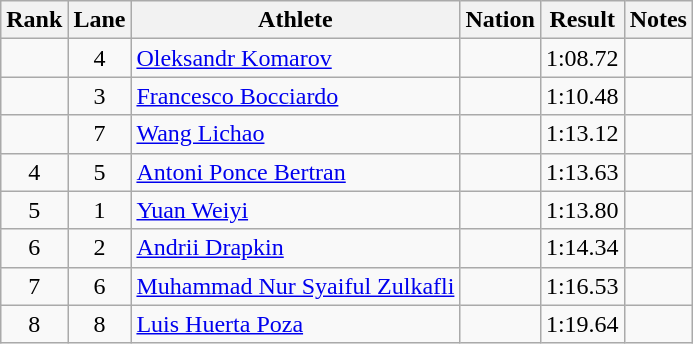<table class="wikitable sortable" style="text-align:center">
<tr>
<th>Rank</th>
<th>Lane</th>
<th>Athlete</th>
<th>Nation</th>
<th>Result</th>
<th>Notes</th>
</tr>
<tr>
<td></td>
<td>4</td>
<td align="left"><a href='#'>Oleksandr Komarov</a></td>
<td align="left"></td>
<td>1:08.72</td>
<td></td>
</tr>
<tr>
<td></td>
<td>3</td>
<td align="left"><a href='#'>Francesco Bocciardo</a></td>
<td align="left"></td>
<td>1:10.48</td>
<td></td>
</tr>
<tr>
<td></td>
<td>7</td>
<td align="left"><a href='#'>Wang Lichao</a></td>
<td align="left"></td>
<td>1:13.12</td>
<td></td>
</tr>
<tr>
<td>4</td>
<td>5</td>
<td align="left"><a href='#'>Antoni Ponce Bertran</a></td>
<td align="left"></td>
<td>1:13.63</td>
<td></td>
</tr>
<tr>
<td>5</td>
<td>1</td>
<td align="left"><a href='#'>Yuan Weiyi</a></td>
<td align="left"></td>
<td>1:13.80</td>
<td></td>
</tr>
<tr>
<td>6</td>
<td>2</td>
<td align="left"><a href='#'>Andrii Drapkin</a></td>
<td align="left"></td>
<td>1:14.34</td>
<td></td>
</tr>
<tr>
<td>7</td>
<td>6</td>
<td align="left"><a href='#'>Muhammad Nur Syaiful Zulkafli</a></td>
<td align="left"></td>
<td>1:16.53</td>
<td></td>
</tr>
<tr>
<td>8</td>
<td>8</td>
<td align="left"><a href='#'>Luis Huerta Poza</a></td>
<td align="left"></td>
<td>1:19.64</td>
<td></td>
</tr>
</table>
